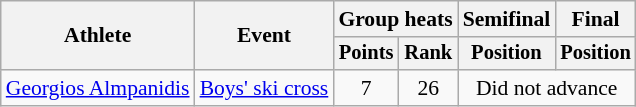<table class="wikitable" style="font-size:90%">
<tr>
<th rowspan="2">Athlete</th>
<th rowspan="2">Event</th>
<th colspan=2>Group heats</th>
<th>Semifinal</th>
<th>Final</th>
</tr>
<tr style="font-size:95%">
<th>Points</th>
<th>Rank</th>
<th>Position</th>
<th>Position</th>
</tr>
<tr align=center>
<td align=left><a href='#'>Georgios Almpanidis</a></td>
<td align=left><a href='#'>Boys' ski cross</a></td>
<td>7</td>
<td>26</td>
<td colspan=2>Did not advance</td>
</tr>
</table>
